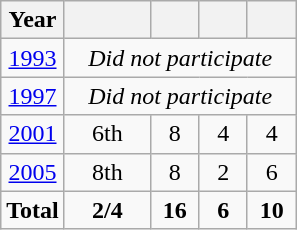<table class="wikitable" style="text-align: center;">
<tr>
<th>Year</th>
<th width="50"></th>
<th width=25></th>
<th width=25></th>
<th width=25></th>
</tr>
<tr>
<td> <a href='#'>1993</a></td>
<td colspan=4><em>Did not participate</em></td>
</tr>
<tr>
<td> <a href='#'>1997</a></td>
<td colspan=4><em>Did not participate</em></td>
</tr>
<tr>
<td> <a href='#'>2001</a></td>
<td>6th</td>
<td>8</td>
<td>4</td>
<td>4</td>
</tr>
<tr>
<td> <a href='#'>2005</a></td>
<td>8th</td>
<td>8</td>
<td>2</td>
<td>6</td>
</tr>
<tr>
<td><strong>Total</strong></td>
<td><strong>2/4</strong></td>
<td><strong>16</strong></td>
<td><strong>6</strong></td>
<td><strong>10</strong></td>
</tr>
</table>
